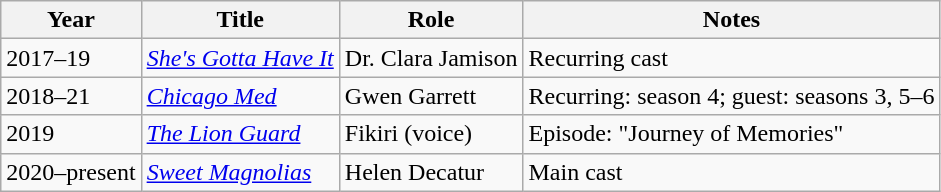<table class="wikitable plainrowheaders sortable" style="margin-right: 0;">
<tr>
<th scope="col">Year</th>
<th scope="col">Title</th>
<th scope="col">Role</th>
<th scope="col" class="unsortable">Notes</th>
</tr>
<tr>
<td>2017–19</td>
<td><em><a href='#'>She's Gotta Have It</a></em></td>
<td>Dr. Clara Jamison</td>
<td>Recurring cast</td>
</tr>
<tr>
<td>2018–21</td>
<td><em><a href='#'>Chicago Med</a></em></td>
<td>Gwen Garrett</td>
<td>Recurring: season 4; guest: seasons 3, 5–6</td>
</tr>
<tr>
<td>2019</td>
<td><em><a href='#'>The Lion Guard</a></em></td>
<td>Fikiri (voice)</td>
<td>Episode: "Journey of Memories"</td>
</tr>
<tr>
<td>2020–present</td>
<td><em><a href='#'>Sweet Magnolias</a></em></td>
<td>Helen Decatur</td>
<td>Main cast</td>
</tr>
</table>
